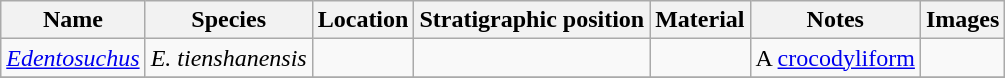<table class="wikitable" align="center">
<tr>
<th>Name</th>
<th>Species</th>
<th>Location</th>
<th>Stratigraphic position</th>
<th>Material</th>
<th>Notes</th>
<th>Images</th>
</tr>
<tr>
<td><em><a href='#'>Edentosuchus</a></em></td>
<td><em>E. tienshanensis</em></td>
<td></td>
<td></td>
<td></td>
<td>A <a href='#'>crocodyliform</a></td>
<td></td>
</tr>
<tr>
</tr>
</table>
